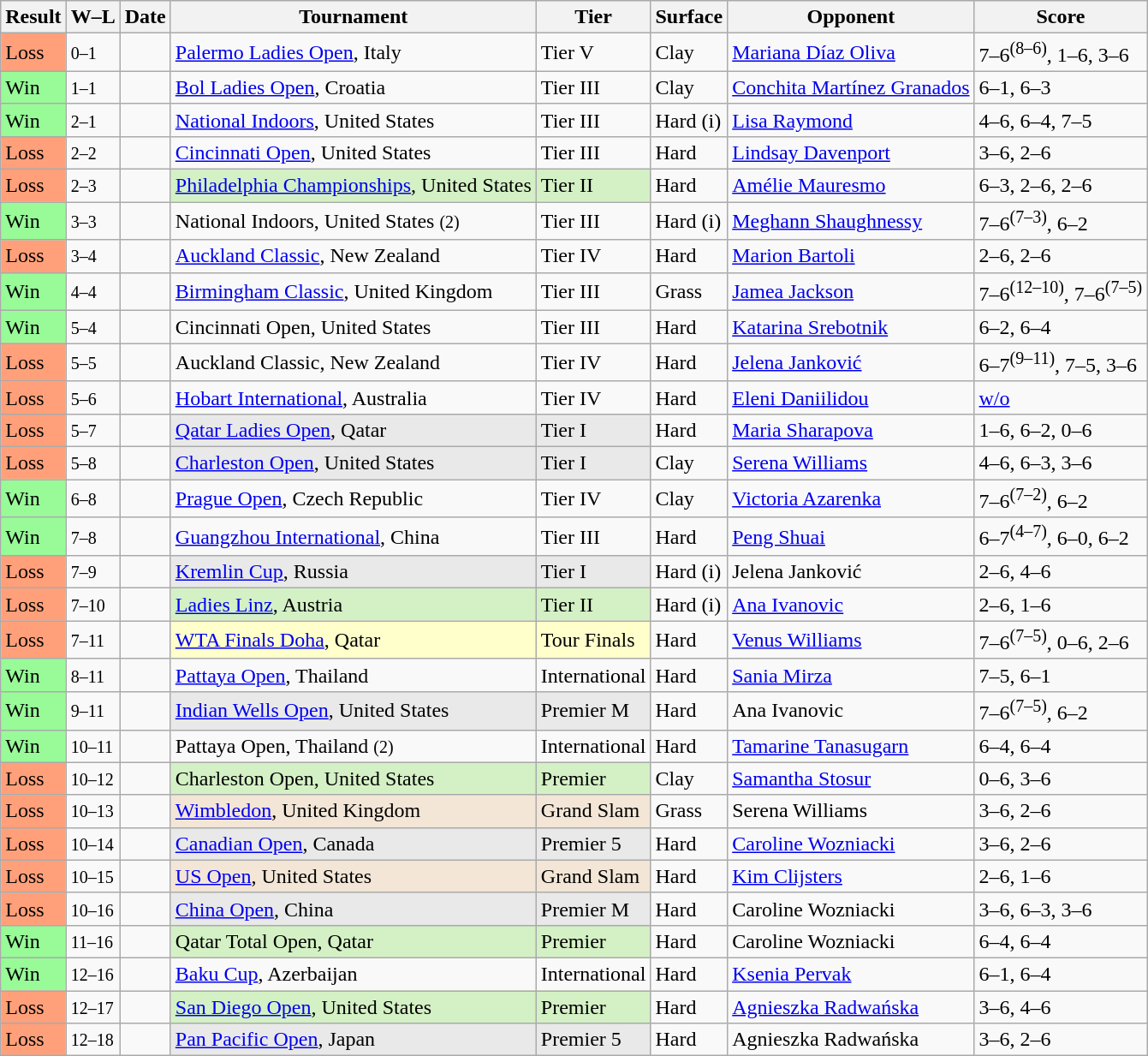<table class="sortable wikitable nowrap">
<tr>
<th>Result</th>
<th class="unsortable">W–L</th>
<th>Date</th>
<th>Tournament</th>
<th>Tier</th>
<th>Surface</th>
<th>Opponent</th>
<th class="unsortable">Score</th>
</tr>
<tr>
<td bgcolor=FFA07A>Loss</td>
<td><small>0–1</small></td>
<td></td>
<td><a href='#'>Palermo Ladies Open</a>, Italy</td>
<td>Tier V</td>
<td>Clay</td>
<td> <a href='#'>Mariana Díaz Oliva</a></td>
<td>7–6<sup>(8–6)</sup>, 1–6, 3–6</td>
</tr>
<tr>
<td bgcolor=98FB98>Win</td>
<td><small>1–1</small></td>
<td></td>
<td><a href='#'>Bol Ladies Open</a>, Croatia</td>
<td>Tier III</td>
<td>Clay</td>
<td> <a href='#'>Conchita Martínez Granados</a></td>
<td>6–1, 6–3</td>
</tr>
<tr>
<td bgcolor=98FB98>Win</td>
<td><small>2–1</small></td>
<td></td>
<td><a href='#'>National Indoors</a>, United States</td>
<td>Tier III</td>
<td>Hard (i)</td>
<td> <a href='#'>Lisa Raymond</a></td>
<td>4–6, 6–4, 7–5</td>
</tr>
<tr>
<td bgcolor=FFA07A>Loss</td>
<td><small>2–2</small></td>
<td><a href='#'></a></td>
<td><a href='#'>Cincinnati Open</a>, United States</td>
<td>Tier III</td>
<td>Hard</td>
<td> <a href='#'>Lindsay Davenport</a></td>
<td>3–6, 2–6</td>
</tr>
<tr>
<td bgcolor=FFA07A>Loss</td>
<td><small>2–3</small></td>
<td></td>
<td bgcolor=#d4f1c5><a href='#'>Philadelphia Championships</a>, United States</td>
<td bgcolor=#d4f1c5>Tier II</td>
<td>Hard</td>
<td> <a href='#'>Amélie Mauresmo</a></td>
<td>6–3, 2–6, 2–6</td>
</tr>
<tr>
<td bgcolor=98FB98>Win</td>
<td><small>3–3</small></td>
<td></td>
<td>National Indoors, United States <small>(2)</small></td>
<td>Tier III</td>
<td>Hard (i)</td>
<td> <a href='#'>Meghann Shaughnessy</a></td>
<td>7–6<sup>(7–3)</sup>, 6–2</td>
</tr>
<tr>
<td bgcolor=FFA07A>Loss</td>
<td><small>3–4</small></td>
<td><a href='#'></a></td>
<td><a href='#'>Auckland Classic</a>, New Zealand</td>
<td>Tier IV</td>
<td>Hard</td>
<td> <a href='#'>Marion Bartoli</a></td>
<td>2–6, 2–6</td>
</tr>
<tr>
<td bgcolor=98FB98>Win</td>
<td><small>4–4</small></td>
<td><a href='#'></a></td>
<td><a href='#'>Birmingham Classic</a>, United Kingdom</td>
<td>Tier III</td>
<td>Grass</td>
<td> <a href='#'>Jamea Jackson</a></td>
<td>7–6<sup>(12–10)</sup>, 7–6<sup>(7–5)</sup></td>
</tr>
<tr>
<td bgcolor=98FB98>Win</td>
<td><small>5–4</small></td>
<td><a href='#'></a></td>
<td>Cincinnati Open, United States</td>
<td>Tier III</td>
<td>Hard</td>
<td> <a href='#'>Katarina Srebotnik</a></td>
<td>6–2, 6–4</td>
</tr>
<tr>
<td bgcolor=FFA07A>Loss</td>
<td><small>5–5</small></td>
<td><a href='#'></a></td>
<td>Auckland Classic, New Zealand</td>
<td>Tier IV</td>
<td>Hard</td>
<td> <a href='#'>Jelena Janković</a></td>
<td>6–7<sup>(9–11)</sup>, 7–5, 3–6</td>
</tr>
<tr>
<td bgcolor=FFA07A>Loss</td>
<td><small>5–6</small></td>
<td><a href='#'></a></td>
<td><a href='#'>Hobart International</a>, Australia</td>
<td>Tier IV</td>
<td>Hard</td>
<td> <a href='#'>Eleni Daniilidou</a></td>
<td><a href='#'>w/o</a></td>
</tr>
<tr>
<td bgcolor=FFA07A>Loss</td>
<td><small>5–7</small></td>
<td><a href='#'></a></td>
<td bgcolor=#e9e9e9><a href='#'>Qatar Ladies Open</a>, Qatar</td>
<td bgcolor=#e9e9e9>Tier I</td>
<td>Hard</td>
<td> <a href='#'>Maria Sharapova</a></td>
<td>1–6, 6–2, 0–6</td>
</tr>
<tr>
<td bgcolor=FFA07A>Loss</td>
<td><small>5–8</small></td>
<td><a href='#'></a></td>
<td bgcolor=#e9e9e9><a href='#'>Charleston Open</a>, United States</td>
<td bgcolor=#e9e9e9>Tier I</td>
<td>Clay</td>
<td> <a href='#'>Serena Williams</a></td>
<td>4–6, 6–3, 3–6</td>
</tr>
<tr>
<td bgcolor=98FB98>Win</td>
<td><small>6–8</small></td>
<td><a href='#'></a></td>
<td><a href='#'>Prague Open</a>, Czech Republic</td>
<td>Tier IV</td>
<td>Clay</td>
<td> <a href='#'>Victoria Azarenka</a></td>
<td>7–6<sup>(7–2)</sup>, 6–2</td>
</tr>
<tr>
<td bgcolor=98FB98>Win</td>
<td><small>7–8</small></td>
<td><a href='#'></a></td>
<td><a href='#'>Guangzhou International</a>, China</td>
<td>Tier III</td>
<td>Hard</td>
<td> <a href='#'>Peng Shuai</a></td>
<td>6–7<sup>(4–7)</sup>, 6–0, 6–2</td>
</tr>
<tr>
<td bgcolor=FFA07A>Loss</td>
<td><small>7–9</small></td>
<td><a href='#'></a></td>
<td bgcolor=#e9e9e9><a href='#'>Kremlin Cup</a>, Russia</td>
<td bgcolor=#e9e9e9>Tier I</td>
<td>Hard (i)</td>
<td> Jelena Janković</td>
<td>2–6, 4–6</td>
</tr>
<tr>
<td bgcolor=FFA07A>Loss</td>
<td><small>7–10</small></td>
<td><a href='#'></a></td>
<td bgcolor=#d4f1c5><a href='#'>Ladies Linz</a>, Austria</td>
<td bgcolor=#d4f1c5>Tier II</td>
<td>Hard (i)</td>
<td> <a href='#'>Ana Ivanovic</a></td>
<td>2–6, 1–6</td>
</tr>
<tr>
<td bgcolor=FFA07A>Loss</td>
<td><small>7–11</small></td>
<td><a href='#'></a></td>
<td bgcolor=#ffffcc><a href='#'>WTA Finals Doha</a>, Qatar</td>
<td bgcolor=#ffffcc>Tour Finals</td>
<td>Hard</td>
<td> <a href='#'>Venus Williams</a></td>
<td>7–6<sup>(7–5)</sup>, 0–6, 2–6</td>
</tr>
<tr>
<td bgcolor=98FB98>Win</td>
<td><small>8–11</small></td>
<td><a href='#'></a></td>
<td><a href='#'>Pattaya Open</a>, Thailand</td>
<td>International</td>
<td>Hard</td>
<td> <a href='#'>Sania Mirza</a></td>
<td>7–5, 6–1</td>
</tr>
<tr>
<td bgcolor=98FB98>Win</td>
<td><small>9–11</small></td>
<td><a href='#'></a></td>
<td bgcolor=#e9e9e9><a href='#'>Indian Wells Open</a>, United States</td>
<td bgcolor=#e9e9e9>Premier M</td>
<td>Hard</td>
<td> Ana Ivanovic</td>
<td>7–6<sup>(7–5)</sup>, 6–2</td>
</tr>
<tr>
<td bgcolor=98FB98>Win</td>
<td><small>10–11</small></td>
<td><a href='#'></a></td>
<td>Pattaya Open, Thailand <small>(2)</small></td>
<td>International</td>
<td>Hard</td>
<td> <a href='#'>Tamarine Tanasugarn</a></td>
<td>6–4, 6–4</td>
</tr>
<tr>
<td bgcolor=FFA07A>Loss</td>
<td><small>10–12</small></td>
<td><a href='#'></a></td>
<td bgcolor=#d4f1c5>Charleston Open, United States</td>
<td bgcolor=#d4f1c5>Premier</td>
<td>Clay</td>
<td> <a href='#'>Samantha Stosur</a></td>
<td>0–6, 3–6</td>
</tr>
<tr>
<td bgcolor=FFA07A>Loss</td>
<td><small>10–13</small></td>
<td><a href='#'></a></td>
<td bgcolor=#f3e6d7><a href='#'>Wimbledon</a>, United Kingdom</td>
<td bgcolor=#f3e6d7>Grand Slam</td>
<td>Grass</td>
<td> Serena Williams</td>
<td>3–6, 2–6</td>
</tr>
<tr>
<td bgcolor=FFA07A>Loss</td>
<td><small>10–14</small></td>
<td><a href='#'></a></td>
<td bgcolor=#e9e9e9><a href='#'>Canadian Open</a>, Canada</td>
<td bgcolor=#e9e9e9>Premier 5</td>
<td>Hard</td>
<td> <a href='#'>Caroline Wozniacki</a></td>
<td>3–6, 2–6</td>
</tr>
<tr>
<td bgcolor=FFA07A>Loss</td>
<td><small>10–15</small></td>
<td><a href='#'></a></td>
<td bgcolor=#f3e6d7><a href='#'>US Open</a>, United States</td>
<td bgcolor=#f3e6d7>Grand Slam</td>
<td>Hard</td>
<td> <a href='#'>Kim Clijsters</a></td>
<td>2–6, 1–6</td>
</tr>
<tr>
<td bgcolor=FFA07A>Loss</td>
<td><small>10–16</small></td>
<td><a href='#'></a></td>
<td bgcolor=#e9e9e9><a href='#'>China Open</a>, China</td>
<td bgcolor=#e9e9e9>Premier M</td>
<td>Hard</td>
<td> Caroline Wozniacki</td>
<td>3–6, 6–3, 3–6</td>
</tr>
<tr>
<td bgcolor=98FB98>Win</td>
<td><small>11–16</small></td>
<td><a href='#'></a></td>
<td bgcolor=#d4f1c5>Qatar Total Open, Qatar</td>
<td bgcolor=#d4f1c5>Premier</td>
<td>Hard</td>
<td> Caroline Wozniacki</td>
<td>6–4, 6–4</td>
</tr>
<tr>
<td bgcolor=98FB98>Win</td>
<td><small>12–16</small></td>
<td><a href='#'></a></td>
<td><a href='#'>Baku Cup</a>, Azerbaijan</td>
<td>International</td>
<td>Hard</td>
<td> <a href='#'>Ksenia Pervak</a></td>
<td>6–1, 6–4</td>
</tr>
<tr>
<td bgcolor=FFA07A>Loss</td>
<td><small>12–17</small></td>
<td><a href='#'></a></td>
<td bgcolor=#d4f1c5><a href='#'>San Diego Open</a>, United States</td>
<td bgcolor=#d4f1c5>Premier</td>
<td>Hard</td>
<td> <a href='#'>Agnieszka Radwańska</a></td>
<td>3–6, 4–6</td>
</tr>
<tr>
<td bgcolor=FFA07A>Loss</td>
<td><small>12–18</small></td>
<td><a href='#'></a></td>
<td bgcolor=#e9e9e9><a href='#'>Pan Pacific Open</a>, Japan</td>
<td bgcolor=#e9e9e9>Premier 5</td>
<td>Hard</td>
<td> Agnieszka Radwańska</td>
<td>3–6, 2–6</td>
</tr>
</table>
